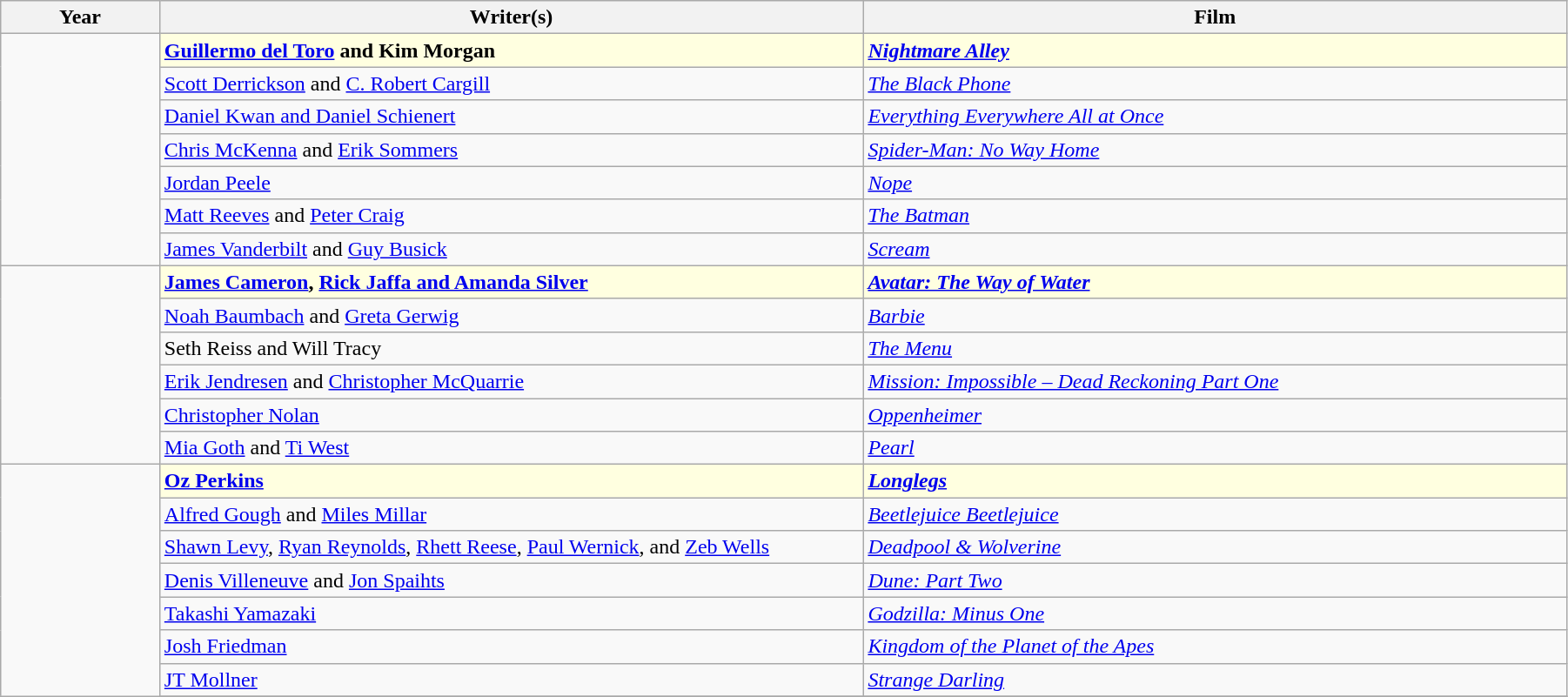<table class="wikitable" width="95%">
<tr>
<th width=7%>Year</th>
<th width=31%>Writer(s)</th>
<th width=31%>Film</th>
</tr>
<tr>
<td rowspan="7"></td>
<td style="background:lightyellow"><strong><a href='#'>Guillermo del Toro</a> and Kim Morgan</strong></td>
<td style="background:lightyellow"><strong><em><a href='#'>Nightmare Alley</a></em></strong></td>
</tr>
<tr>
<td><a href='#'>Scott Derrickson</a> and <a href='#'>C. Robert Cargill</a></td>
<td><em><a href='#'>The Black Phone</a></em></td>
</tr>
<tr>
<td><a href='#'>Daniel Kwan and Daniel Schienert</a></td>
<td><em><a href='#'>Everything Everywhere All at Once</a></em></td>
</tr>
<tr>
<td><a href='#'>Chris McKenna</a> and <a href='#'>Erik Sommers</a></td>
<td><em><a href='#'>Spider-Man: No Way Home</a></em></td>
</tr>
<tr>
<td><a href='#'>Jordan Peele</a></td>
<td><em><a href='#'>Nope</a></em></td>
</tr>
<tr>
<td><a href='#'>Matt Reeves</a> and <a href='#'>Peter Craig</a></td>
<td><em><a href='#'>The Batman</a></em></td>
</tr>
<tr>
<td><a href='#'>James Vanderbilt</a> and <a href='#'>Guy Busick</a></td>
<td><em><a href='#'>Scream</a></em></td>
</tr>
<tr>
<td rowspan="6"></td>
<td style="background:lightyellow"><strong><a href='#'>James Cameron</a>, <a href='#'>Rick Jaffa and Amanda Silver</a></strong></td>
<td style="background:lightyellow"><strong><em><a href='#'>Avatar: The Way of Water</a></em></strong></td>
</tr>
<tr>
<td><a href='#'>Noah Baumbach</a> and <a href='#'>Greta Gerwig</a></td>
<td><em><a href='#'>Barbie</a></em></td>
</tr>
<tr>
<td>Seth Reiss and Will Tracy</td>
<td><em><a href='#'>The Menu</a></em></td>
</tr>
<tr>
<td><a href='#'>Erik Jendresen</a> and <a href='#'>Christopher McQuarrie</a></td>
<td><em><a href='#'>Mission: Impossible – Dead Reckoning Part One</a></em></td>
</tr>
<tr>
<td><a href='#'>Christopher Nolan</a></td>
<td><em><a href='#'>Oppenheimer</a></em></td>
</tr>
<tr>
<td><a href='#'>Mia Goth</a> and <a href='#'>Ti West</a></td>
<td><em><a href='#'>Pearl</a></em></td>
</tr>
<tr>
<td rowspan="8"></td>
<td style="background:lightyellow"><strong><a href='#'>Oz Perkins</a></strong></td>
<td style="background:lightyellow"><strong><em><a href='#'>Longlegs</a></em></strong></td>
</tr>
<tr>
<td><a href='#'>Alfred Gough</a> and <a href='#'>Miles Millar</a></td>
<td><em><a href='#'>Beetlejuice Beetlejuice</a></em></td>
</tr>
<tr>
<td><a href='#'>Shawn Levy</a>, <a href='#'>Ryan Reynolds</a>, <a href='#'>Rhett Reese</a>, <a href='#'>Paul Wernick</a>, and <a href='#'>Zeb Wells</a></td>
<td><em><a href='#'>Deadpool & Wolverine</a></em></td>
</tr>
<tr>
<td><a href='#'>Denis Villeneuve</a> and <a href='#'>Jon Spaihts</a></td>
<td><em><a href='#'>Dune: Part Two</a></em></td>
</tr>
<tr>
<td><a href='#'>Takashi Yamazaki</a></td>
<td><em><a href='#'>Godzilla: Minus One</a></em></td>
</tr>
<tr>
<td><a href='#'>Josh Friedman</a></td>
<td><em><a href='#'>Kingdom of the Planet of the Apes</a></em></td>
</tr>
<tr>
<td><a href='#'>JT Mollner</a></td>
<td><em><a href='#'>Strange Darling</a></em></td>
</tr>
<tr>
</tr>
</table>
